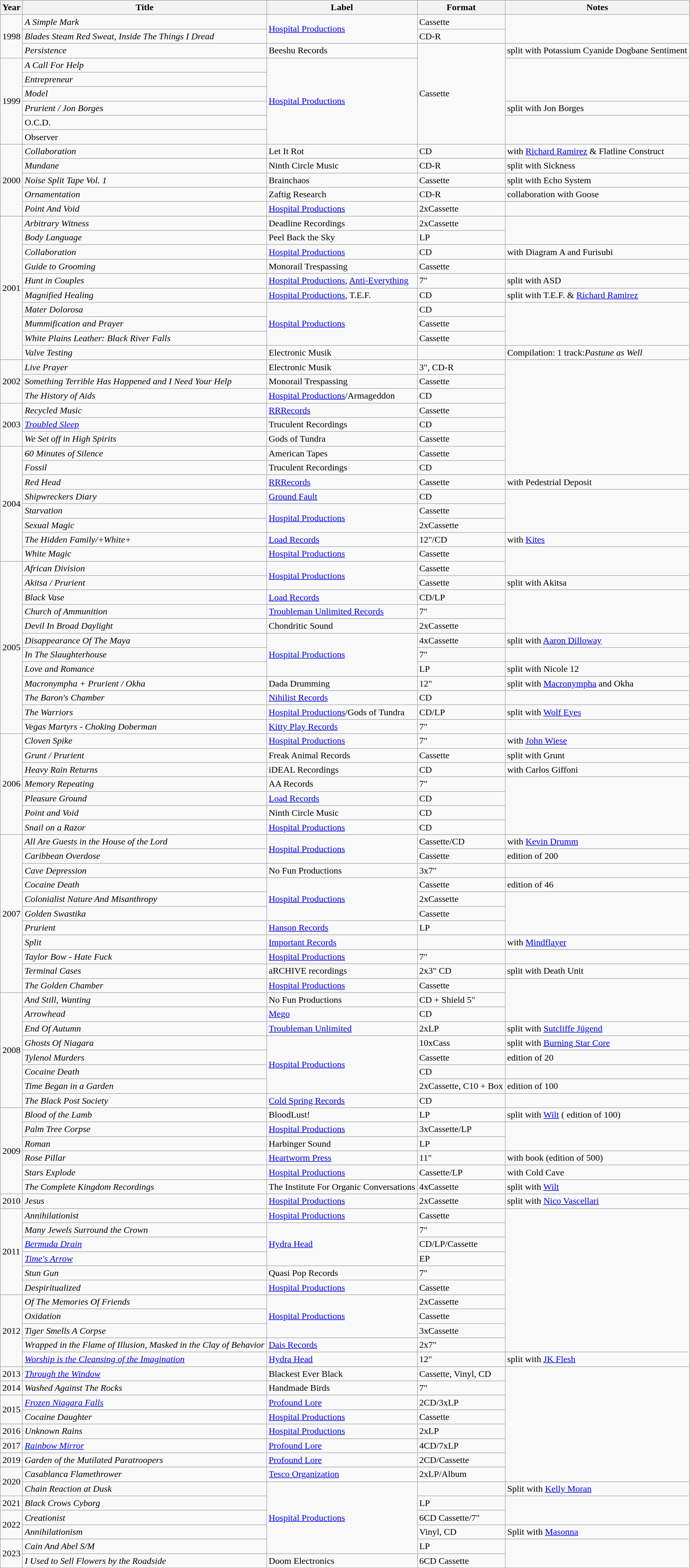<table class="wikitable">
<tr>
<th>Year</th>
<th>Title</th>
<th>Label</th>
<th>Format</th>
<th>Notes</th>
</tr>
<tr>
<td rowspan=3>1998</td>
<td><em>A Simple Mark</em></td>
<td rowspan=2><a href='#'>Hospital Productions</a></td>
<td>Cassette</td>
</tr>
<tr>
<td><em>Blades Steam Red Sweat, Inside The Things I Dread</em></td>
<td>CD-R</td>
</tr>
<tr>
<td><em>Persistence</em></td>
<td>Beeshu Records</td>
<td rowspan=7>Cassette</td>
<td>split with Potassium Cyanide Dogbane Sentiment</td>
</tr>
<tr>
<td rowspan=6>1999</td>
<td><em>A Call For Help</em></td>
<td rowspan=6><a href='#'>Hospital Productions</a></td>
</tr>
<tr>
<td><em>Entrepreneur</em></td>
</tr>
<tr>
<td><em>Model</em></td>
</tr>
<tr>
<td><em>Prurient / Jon Borges</em></td>
<td>split with Jon Borges</td>
</tr>
<tr>
<td>O.C.D.</td>
</tr>
<tr>
<td>Observer</td>
</tr>
<tr>
<td rowspan=5>2000</td>
<td><em>Collaboration</em></td>
<td>Let It Rot</td>
<td>CD</td>
<td>with <a href='#'>Richard Ramirez</a> & Flatline Construct</td>
</tr>
<tr>
<td><em>Mundane</em></td>
<td>Ninth Circle Music</td>
<td>CD-R</td>
<td>split with Sickness</td>
</tr>
<tr>
<td><em>Noise Split Tape Vol. 1</em></td>
<td>Brainchaos</td>
<td>Cassette</td>
<td>split with Echo System</td>
</tr>
<tr>
<td><em>Ornamentation</em></td>
<td>Zaftig Research</td>
<td>CD-R</td>
<td>collaboration with Goose</td>
</tr>
<tr>
<td><em>Point And Void</em></td>
<td><a href='#'>Hospital Productions</a></td>
<td>2xCassette</td>
<td></td>
</tr>
<tr>
<td rowspan=10>2001</td>
<td><em>Arbitrary Witness</em></td>
<td>Deadline Recordings</td>
<td>2xCassette</td>
</tr>
<tr>
<td><em>Body Language</em></td>
<td>Peel Back the Sky</td>
<td>LP</td>
</tr>
<tr>
<td><em>Collaboration</em></td>
<td><a href='#'>Hospital Productions</a></td>
<td>CD</td>
<td>with Diagram A and Furisubi</td>
</tr>
<tr>
<td><em>Guide to Grooming</em></td>
<td>Monorail Trespassing</td>
<td>Cassette</td>
</tr>
<tr>
<td><em>Hunt in Couples</em></td>
<td><a href='#'>Hospital Productions</a>, <a href='#'>Anti-Everything</a></td>
<td>7"</td>
<td>split with ASD</td>
</tr>
<tr>
<td><em>Magnified Healing</em></td>
<td><a href='#'>Hospital Productions</a>, T.E.F.</td>
<td>CD</td>
<td>split with T.E.F. & <a href='#'>Richard Ramirez</a></td>
</tr>
<tr>
<td><em>Mater Dolorosa</em></td>
<td rowspan=3><a href='#'>Hospital Productions</a></td>
<td>CD</td>
</tr>
<tr>
<td><em>Mummification and Prayer</em></td>
<td>Cassette</td>
</tr>
<tr>
<td><em>White Plains Leather: Black River Falls</em></td>
<td>Cassette</td>
</tr>
<tr>
<td><em>Valve Testing</em></td>
<td>Electronic Musik</td>
<td></td>
<td>Compilation: 1 track:<em>Pastune as Well</em></td>
</tr>
<tr>
<td rowspan=3>2002</td>
<td><em>Live Prayer</em></td>
<td>Electronic Musik</td>
<td>3", CD-R</td>
</tr>
<tr>
<td><em>Something Terrible Has Happened and I Need Your Help</em></td>
<td>Monorail Trespassing</td>
<td>Cassette</td>
</tr>
<tr>
<td><em>The History of Aids</em></td>
<td><a href='#'>Hospital Productions</a>/Armageddon</td>
<td>CD</td>
</tr>
<tr>
<td rowspan=3>2003</td>
<td><em>Recycled Music</em></td>
<td><a href='#'>RRRecords</a></td>
<td>Cassette</td>
</tr>
<tr>
<td><em><a href='#'>Troubled Sleep</a></em></td>
<td>Truculent Recordings</td>
<td>CD</td>
</tr>
<tr>
<td><em>We Set off in High Spirits</em></td>
<td>Gods of Tundra</td>
<td>Cassette</td>
</tr>
<tr>
<td rowspan=8>2004</td>
<td><em>60 Minutes of Silence</em></td>
<td>American Tapes</td>
<td>Cassette</td>
</tr>
<tr>
<td><em>Fossil</em></td>
<td>Truculent Recordings</td>
<td>CD</td>
</tr>
<tr>
<td><em>Red Head</em></td>
<td><a href='#'>RRRecords</a></td>
<td>Cassette</td>
<td>with Pedestrial Deposit</td>
</tr>
<tr>
<td><em>Shipwreckers Diary</em></td>
<td><a href='#'>Ground Fault</a></td>
<td>CD</td>
</tr>
<tr>
<td><em>Starvation</em></td>
<td rowspan=2><a href='#'>Hospital Productions</a></td>
<td>Cassette</td>
</tr>
<tr>
<td><em>Sexual Magic</em></td>
<td>2xCassette</td>
</tr>
<tr>
<td><em>The Hidden Family/+White+</em></td>
<td><a href='#'>Load Records</a></td>
<td>12"/CD</td>
<td>with <a href='#'>Kites</a></td>
</tr>
<tr>
<td><em>White Magic</em></td>
<td><a href='#'>Hospital Productions</a></td>
<td>Cassette</td>
</tr>
<tr>
<td rowspan=12>2005</td>
<td><em>African Division</em></td>
<td rowspan=2><a href='#'>Hospital Productions</a></td>
<td>Cassette</td>
</tr>
<tr>
<td><em>Akitsa / Prurient</em></td>
<td>Cassette</td>
<td>split with Akitsa</td>
</tr>
<tr>
<td><em>Black Vase</em></td>
<td><a href='#'>Load Records</a></td>
<td>CD/LP</td>
</tr>
<tr>
<td><em>Church of Ammunition</em></td>
<td><a href='#'>Troubleman Unlimited Records</a></td>
<td>7"</td>
</tr>
<tr>
<td><em>Devil In Broad Daylight</em></td>
<td>Chondritic Sound</td>
<td>2xCassette</td>
</tr>
<tr>
<td><em>Disappearance Of The Maya</em></td>
<td rowspan=3><a href='#'>Hospital Productions</a></td>
<td>4xCassette</td>
<td>split with <a href='#'>Aaron Dilloway</a></td>
</tr>
<tr>
<td><em>In The Slaughterhouse</em></td>
<td>7"</td>
</tr>
<tr>
<td><em>Love and Romance</em></td>
<td>LP</td>
<td>split with Nicole 12</td>
</tr>
<tr>
<td><em>Macronympha + Prurient / Okha</em></td>
<td>Dada Drumming</td>
<td>12"</td>
<td>split with <a href='#'>Macronympha</a> and Okha</td>
</tr>
<tr>
<td><em>The Baron's Chamber</em></td>
<td><a href='#'>Nihilist Records</a></td>
<td>CD</td>
</tr>
<tr>
<td><em>The Warriors</em></td>
<td><a href='#'>Hospital Productions</a>/Gods of Tundra</td>
<td>CD/LP</td>
<td>split with <a href='#'>Wolf Eyes</a></td>
</tr>
<tr>
<td><em>Vegas Martyrs - Choking Doberman</em></td>
<td><a href='#'>Kitty Play Records</a></td>
<td>7"</td>
</tr>
<tr>
<td rowspan=7>2006</td>
<td><em>Cloven Spike</em></td>
<td><a href='#'>Hospital Productions</a></td>
<td>7"</td>
<td>with <a href='#'>John Wiese</a></td>
</tr>
<tr>
<td><em>Grunt / Prurient</em></td>
<td>Freak Animal Records</td>
<td>Cassette</td>
<td>split with Grunt</td>
</tr>
<tr>
<td><em>Heavy Rain Returns</em></td>
<td>iDEAL Recordings</td>
<td>CD</td>
<td>with Carlos Giffoni</td>
</tr>
<tr>
<td><em>Memory Repeating</em></td>
<td>AA Records</td>
<td>7"</td>
</tr>
<tr>
<td><em>Pleasure Ground</em></td>
<td><a href='#'>Load Records</a></td>
<td>CD</td>
</tr>
<tr>
<td><em>Point and Void</em></td>
<td>Ninth Circle Music</td>
<td>CD</td>
</tr>
<tr>
<td><em>Snail on a Razor</em></td>
<td><a href='#'>Hospital Productions</a></td>
<td>CD</td>
</tr>
<tr>
<td rowspan=11>2007</td>
<td><em>All Are Guests in the House of the Lord</em></td>
<td rowspan=2><a href='#'>Hospital Productions</a></td>
<td>Cassette/CD</td>
<td>with <a href='#'>Kevin Drumm</a></td>
</tr>
<tr>
<td><em>Caribbean Overdose</em></td>
<td>Cassette</td>
<td>edition of 200</td>
</tr>
<tr>
<td><em>Cave Depression</em></td>
<td>No Fun Productions</td>
<td>3x7"</td>
</tr>
<tr>
<td><em>Cocaine Death</em></td>
<td rowspan=3><a href='#'>Hospital Productions</a></td>
<td>Cassette</td>
<td>edition of 46</td>
</tr>
<tr>
<td><em>Colonialist Nature And Misanthropy</em></td>
<td>2xCassette</td>
</tr>
<tr>
<td><em>Golden Swastika</em></td>
<td>Cassette</td>
</tr>
<tr>
<td><em>Prurient</em></td>
<td><a href='#'>Hanson Records</a></td>
<td>LP</td>
</tr>
<tr>
<td><em>Split</em></td>
<td><a href='#'>Important Records</a></td>
<td></td>
<td>with <a href='#'>Mindflayer</a></td>
</tr>
<tr>
<td><em>Taylor Bow - Hate Fuck</em></td>
<td><a href='#'>Hospital Productions</a></td>
<td>7"</td>
</tr>
<tr>
<td><em>Terminal Cases</em></td>
<td>aRCHIVE recordings</td>
<td>2x3" CD</td>
<td>split with Death Unit</td>
</tr>
<tr>
<td><em>The Golden Chamber</em></td>
<td><a href='#'>Hospital Productions</a></td>
<td>Cassette</td>
</tr>
<tr>
<td rowspan=8>2008</td>
<td><em>And Still, Wanting</em></td>
<td>No Fun Productions</td>
<td>CD + Shield 5"</td>
</tr>
<tr>
<td><em>Arrowhead</em></td>
<td><a href='#'>Mego</a></td>
<td>CD</td>
</tr>
<tr>
<td><em>End Of Autumn</em></td>
<td><a href='#'>Troubleman Unlimited</a></td>
<td>2xLP</td>
<td>split with <a href='#'>Sutcliffe Jügend</a></td>
</tr>
<tr>
<td><em>Ghosts Of Niagara</em></td>
<td rowspan=4><a href='#'>Hospital Productions</a></td>
<td>10xCass</td>
<td>split with <a href='#'>Burning Star Core</a></td>
</tr>
<tr>
<td><em>Tylenol Murders</em></td>
<td>Cassette</td>
<td>edition of 20</td>
</tr>
<tr>
<td><em>Cocaine Death</em></td>
<td>CD</td>
</tr>
<tr>
<td><em>Time Began in a Garden</em></td>
<td>2xCassette, C10 + Box</td>
<td>edition of 100</td>
</tr>
<tr>
<td><em>The Black Post Society</em></td>
<td><a href='#'>Cold Spring Records</a></td>
<td>CD</td>
</tr>
<tr>
<td rowspan=6>2009</td>
<td><em>Blood of the Lamb</em></td>
<td>BloodLust!</td>
<td>LP</td>
<td>split with <a href='#'>Wilt</a> ( edition of 100)</td>
</tr>
<tr>
<td><em>Palm Tree Corpse</em></td>
<td><a href='#'>Hospital Productions</a></td>
<td>3xCassette/LP</td>
</tr>
<tr>
<td><em>Roman</em></td>
<td>Harbinger Sound</td>
<td>LP</td>
</tr>
<tr>
<td><em>Rose Pillar</em></td>
<td><a href='#'>Heartworm Press</a></td>
<td>11"</td>
<td>with book (edition of 500)</td>
</tr>
<tr>
<td><em>Stars Explode</em></td>
<td><a href='#'>Hospital Productions</a></td>
<td>Cassette/LP</td>
<td>with Cold Cave</td>
</tr>
<tr>
<td><em>The Complete Kingdom Recordings</em></td>
<td>The Institute For Organic Conversations</td>
<td>4xCassette</td>
<td>split with <a href='#'>Wilt</a></td>
</tr>
<tr>
<td>2010</td>
<td><em>Jesus</em></td>
<td><a href='#'>Hospital Productions</a></td>
<td>2xCassette</td>
<td>split with <a href='#'>Nico Vascellari</a></td>
</tr>
<tr>
<td rowspan=6>2011</td>
<td><em>Annihilationist</em></td>
<td><a href='#'>Hospital Productions</a></td>
<td>Cassette</td>
</tr>
<tr>
<td><em>Many Jewels Surround the Crown</em></td>
<td rowspan=3><a href='#'>Hydra Head</a></td>
<td>7"</td>
</tr>
<tr>
<td><em><a href='#'>Bermuda Drain</a></em></td>
<td>CD/LP/Cassette</td>
</tr>
<tr>
<td><em><a href='#'>Time's Arrow</a></em></td>
<td>EP</td>
</tr>
<tr>
<td><em>Stun Gun</em></td>
<td>Quasi Pop Records</td>
<td>7"</td>
</tr>
<tr>
<td><em>Despiritualized</em></td>
<td><a href='#'>Hospital Productions</a></td>
<td>Cassette</td>
</tr>
<tr>
<td rowspan=5>2012</td>
<td><em>Of The Memories Of Friends</em></td>
<td rowspan=3><a href='#'>Hospital Productions</a></td>
<td>2xCassette</td>
</tr>
<tr>
<td><em>Oxidation</em></td>
<td>Cassette</td>
</tr>
<tr>
<td><em>Tiger Smells A Corpse</em></td>
<td>3xCassette</td>
</tr>
<tr>
<td><em>Wrapped in the Flame of Illusion, Masked in the Clay of Behavior</em></td>
<td><a href='#'>Dais Records</a></td>
<td>2x7"</td>
</tr>
<tr>
<td><em><a href='#'>Worship is the Cleansing of the Imagination</a></em></td>
<td><a href='#'>Hydra Head</a></td>
<td>12"</td>
<td>split with <a href='#'>JK Flesh</a></td>
</tr>
<tr>
<td>2013</td>
<td><em><a href='#'>Through the Window</a></em></td>
<td>Blackest Ever Black</td>
<td>Cassette, Vinyl, CD</td>
</tr>
<tr>
<td>2014</td>
<td><em>Washed Against The Rocks</em></td>
<td>Handmade Birds</td>
<td>7"</td>
</tr>
<tr>
<td rowspan=2>2015</td>
<td><em><a href='#'>Frozen Niagara Falls</a></em></td>
<td><a href='#'>Profound Lore</a></td>
<td>2CD/3xLP</td>
</tr>
<tr>
<td><em>Cocaine Daughter</em></td>
<td><a href='#'>Hospital Productions</a></td>
<td>Cassette</td>
</tr>
<tr>
<td>2016</td>
<td><em>Unknown Rains</em></td>
<td><a href='#'>Hospital Productions</a></td>
<td>2xLP</td>
</tr>
<tr>
<td>2017</td>
<td><em><a href='#'>Rainbow Mirror</a></em></td>
<td><a href='#'>Profound Lore</a></td>
<td>4CD/7xLP</td>
</tr>
<tr>
<td>2019</td>
<td><em>Garden of the Mutilated Paratroopers</em></td>
<td><a href='#'>Profound Lore</a></td>
<td>2CD/Cassette</td>
</tr>
<tr>
<td rowspan=2>2020</td>
<td><em>Casablanca Flamethrower</em></td>
<td><a href='#'>Tesco Organization</a></td>
<td>2xLP/Album</td>
</tr>
<tr>
<td><em>Chain Reaction at Dusk</em></td>
<td rowspan=5><a href='#'>Hospital Productions</a></td>
<td></td>
<td>Split with <a href='#'>Kelly Moran</a></td>
</tr>
<tr>
<td>2021</td>
<td><em>Black Crows Cyborg</em></td>
<td>LP</td>
</tr>
<tr>
<td rowspan=2>2022</td>
<td><em>Creationist</em></td>
<td>6CD Cassette/7"</td>
</tr>
<tr>
<td><em>Annihilationism</em></td>
<td>Vinyl, CD</td>
<td>Split with <a href='#'>Masonna</a></td>
</tr>
<tr>
<td rowspan=2>2023</td>
<td><em>Cain And Abel S/M</em></td>
<td>LP</td>
</tr>
<tr>
<td><em>I Used to Sell Flowers by the Roadside</em></td>
<td>Doom Electronics</td>
<td>6CD Cassette</td>
</tr>
<tr>
</tr>
</table>
